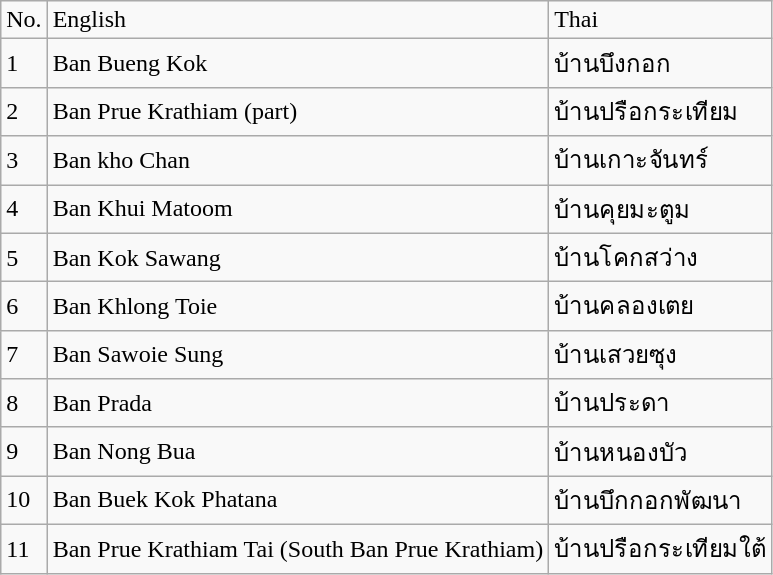<table class="wikitable">
<tr>
<td>No.</td>
<td>English</td>
<td>Thai</td>
</tr>
<tr>
<td>1</td>
<td>Ban Bueng Kok</td>
<td>บ้านบึงกอก</td>
</tr>
<tr>
<td>2</td>
<td>Ban Prue Krathiam (part)</td>
<td>บ้านปรือกระเทียม</td>
</tr>
<tr>
<td>3</td>
<td>Ban kho Chan</td>
<td>บ้านเกาะจันทร์</td>
</tr>
<tr>
<td>4</td>
<td>Ban Khui Matoom</td>
<td>บ้านคุยมะตูม</td>
</tr>
<tr>
<td>5</td>
<td>Ban Kok Sawang</td>
<td>บ้านโคกสว่าง</td>
</tr>
<tr>
<td>6</td>
<td>Ban Khlong Toie</td>
<td>บ้านคลองเตย</td>
</tr>
<tr>
<td>7</td>
<td>Ban Sawoie Sung</td>
<td>บ้านเสวยซุง</td>
</tr>
<tr>
<td>8</td>
<td>Ban Prada</td>
<td>บ้านประดา</td>
</tr>
<tr>
<td>9</td>
<td>Ban Nong Bua</td>
<td>บ้านหนองบัว</td>
</tr>
<tr>
<td>10</td>
<td>Ban Buek Kok Phatana</td>
<td>บ้านบึกกอกพัฒนา</td>
</tr>
<tr>
<td>11</td>
<td>Ban Prue Krathiam Tai (South Ban Prue Krathiam)</td>
<td>บ้านปรือกระเทียมใต้</td>
</tr>
</table>
